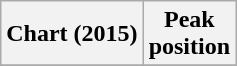<table class="wikitable sortable plainrowheaders">
<tr>
<th>Chart (2015)</th>
<th>Peak<br>position</th>
</tr>
<tr>
</tr>
</table>
